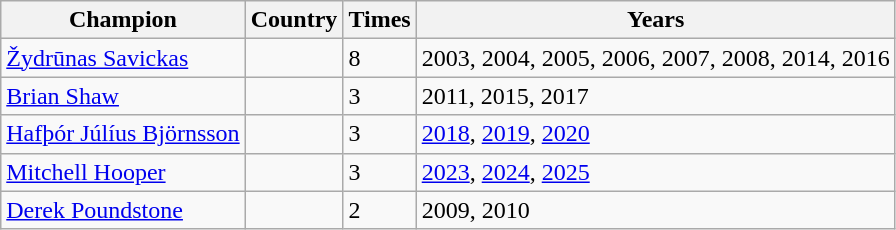<table class="wikitable">
<tr>
<th>Champion</th>
<th>Country</th>
<th>Times</th>
<th>Years</th>
</tr>
<tr>
<td><a href='#'>Žydrūnas Savickas</a></td>
<td></td>
<td>8</td>
<td>2003, 2004, 2005, 2006, 2007, 2008, 2014, 2016</td>
</tr>
<tr>
<td><a href='#'>Brian Shaw</a></td>
<td></td>
<td>3</td>
<td>2011, 2015, 2017</td>
</tr>
<tr>
<td><a href='#'>Hafþór Júlíus Björnsson</a></td>
<td></td>
<td>3</td>
<td><a href='#'>2018</a>, <a href='#'>2019</a>, <a href='#'>2020</a></td>
</tr>
<tr>
<td><a href='#'>Mitchell Hooper</a></td>
<td></td>
<td>3</td>
<td><a href='#'>2023</a>, <a href='#'>2024</a>, <a href='#'>2025</a></td>
</tr>
<tr>
<td><a href='#'>Derek Poundstone</a></td>
<td></td>
<td>2</td>
<td>2009, 2010</td>
</tr>
</table>
